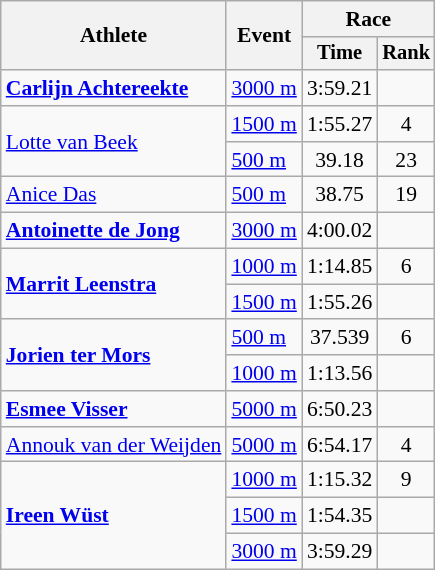<table class="wikitable" style="font-size:90%">
<tr>
<th rowspan=2>Athlete</th>
<th rowspan=2>Event</th>
<th colspan="2">Race</th>
</tr>
<tr style="font-size:95%">
<th>Time</th>
<th>Rank</th>
</tr>
<tr align=center>
<td align=left><strong><a href='#'>Carlijn Achtereekte</a></strong></td>
<td align=left><a href='#'>3000 m</a></td>
<td>3:59.21</td>
<td></td>
</tr>
<tr align=center>
<td align=left rowspan=2><a href='#'>Lotte van Beek</a></td>
<td align=left><a href='#'>1500 m</a></td>
<td>1:55.27</td>
<td>4</td>
</tr>
<tr align=center>
<td align=left><a href='#'>500 m</a></td>
<td>39.18</td>
<td>23</td>
</tr>
<tr align=center>
<td align=left><a href='#'>Anice Das</a></td>
<td align=left><a href='#'>500 m</a></td>
<td>38.75</td>
<td>19</td>
</tr>
<tr align=center>
<td align=left><strong><a href='#'>Antoinette de Jong</a></strong></td>
<td align=left><a href='#'>3000 m</a></td>
<td>4:00.02</td>
<td></td>
</tr>
<tr align=center>
<td align=left rowspan=2><strong><a href='#'>Marrit Leenstra</a></strong></td>
<td align=left><a href='#'>1000 m</a></td>
<td>1:14.85</td>
<td>6</td>
</tr>
<tr align=center>
<td align=left><a href='#'>1500 m</a></td>
<td>1:55.26</td>
<td></td>
</tr>
<tr align=center>
<td align=left rowspan=2><strong><a href='#'>Jorien ter Mors</a></strong></td>
<td align=left><a href='#'>500 m</a></td>
<td>37.539</td>
<td>6</td>
</tr>
<tr align=center>
<td align=left><a href='#'>1000 m</a></td>
<td>1:13.56 </td>
<td></td>
</tr>
<tr align=center>
<td align=left><strong><a href='#'>Esmee Visser</a></strong></td>
<td align=left><a href='#'>5000 m</a></td>
<td>6:50.23</td>
<td></td>
</tr>
<tr align=center>
<td align=left><a href='#'>Annouk van der Weijden</a></td>
<td align=left><a href='#'>5000 m</a></td>
<td>6:54.17</td>
<td>4</td>
</tr>
<tr align=center>
<td align=left rowspan=3><strong><a href='#'>Ireen Wüst</a></strong></td>
<td align=left><a href='#'>1000 m</a></td>
<td>1:15.32</td>
<td>9</td>
</tr>
<tr align=center>
<td align=left><a href='#'>1500 m</a></td>
<td>1:54.35</td>
<td></td>
</tr>
<tr align=center>
<td align=left><a href='#'>3000 m</a></td>
<td>3:59.29</td>
<td></td>
</tr>
</table>
